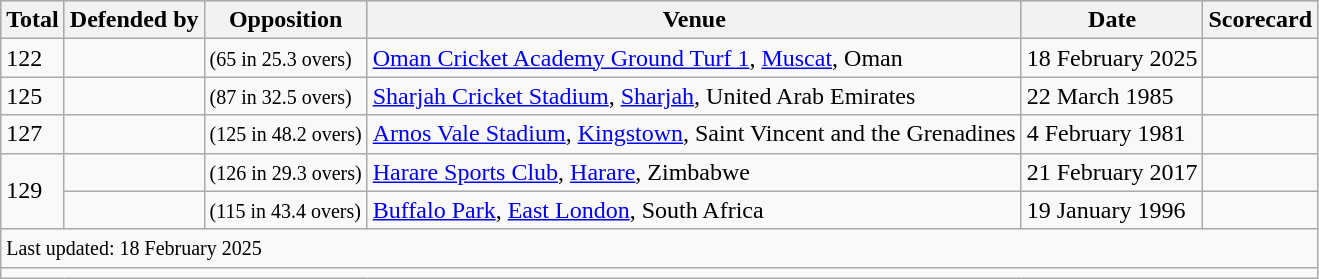<table class="wikitable plainrowheaders sortable">
<tr style="background:#9cf;">
<th>Total</th>
<th>Defended by</th>
<th>Opposition</th>
<th>Venue</th>
<th>Date</th>
<th>Scorecard</th>
</tr>
<tr>
<td>122</td>
<td></td>
<td> <small>(65 in 25.3 overs)</small></td>
<td><a href='#'>Oman Cricket Academy Ground Turf 1</a>, <a href='#'>Muscat</a>, Oman</td>
<td>18 February 2025</td>
<td></td>
</tr>
<tr>
<td>125</td>
<td></td>
<td> <small>(87 in 32.5 overs)</small></td>
<td><a href='#'>Sharjah Cricket Stadium</a>, <a href='#'>Sharjah</a>, United Arab Emirates</td>
<td>22 March 1985</td>
<td></td>
</tr>
<tr>
<td>127</td>
<td></td>
<td> <small>(125 in 48.2 overs)</small></td>
<td><a href='#'>Arnos Vale Stadium</a>, <a href='#'>Kingstown</a>, Saint Vincent and the Grenadines</td>
<td>4 February 1981</td>
<td></td>
</tr>
<tr>
<td rowspan="2">129</td>
<td></td>
<td> <small>(126 in 29.3 overs)</small></td>
<td><a href='#'>Harare Sports Club</a>, <a href='#'>Harare</a>, Zimbabwe</td>
<td>21 February 2017</td>
<td></td>
</tr>
<tr>
<td></td>
<td> <small>(115 in 43.4 overs)</small></td>
<td><a href='#'>Buffalo Park</a>, <a href='#'>East London</a>, South Africa</td>
<td>19 January 1996</td>
<td></td>
</tr>
<tr class="sortbottom">
<td colspan="6"><small>Last updated: 18 February 2025</small></td>
</tr>
<tr>
<td colspan=6></td>
</tr>
</table>
